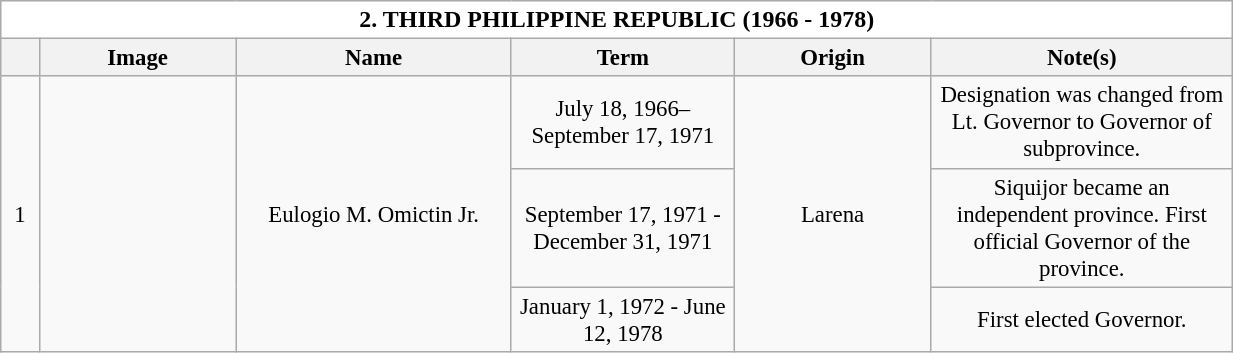<table class="wikitable collapsible collapsed" style="vertical-align:top;text-align:center;font-size:95%;">
<tr>
<th style="background-color:white;font-size:105%;width:51em;" colspan=6>2. THIRD PHILIPPINE REPUBLIC (1966 - 1978)</th>
</tr>
<tr>
<th style="width: 1em;text-align:center"></th>
<th style="width: 7em;text-align:center">Image</th>
<th style="width: 10em;text-align:center">Name</th>
<th style="width: 8em;text-align:center">Term</th>
<th style="width: 7em;text-align:center">Origin</th>
<th style="width: 11em;text-align:center">Note(s)</th>
</tr>
<tr>
<td rowspan=3>1</td>
<td rowspan=3></td>
<td rowspan=3>Eulogio M. Omictin Jr.</td>
<td>July 18, 1966–<br>September 17, 1971</td>
<td rowspan=3>Larena</td>
<td>Designation was changed from Lt. Governor to Governor of subprovince.</td>
</tr>
<tr>
<td>September 17, 1971 - December 31, 1971</td>
<td>Siquijor became an independent province. First official Governor of the province.</td>
</tr>
<tr>
<td>January 1, 1972 - June 12, 1978</td>
<td>First elected Governor.</td>
</tr>
</table>
